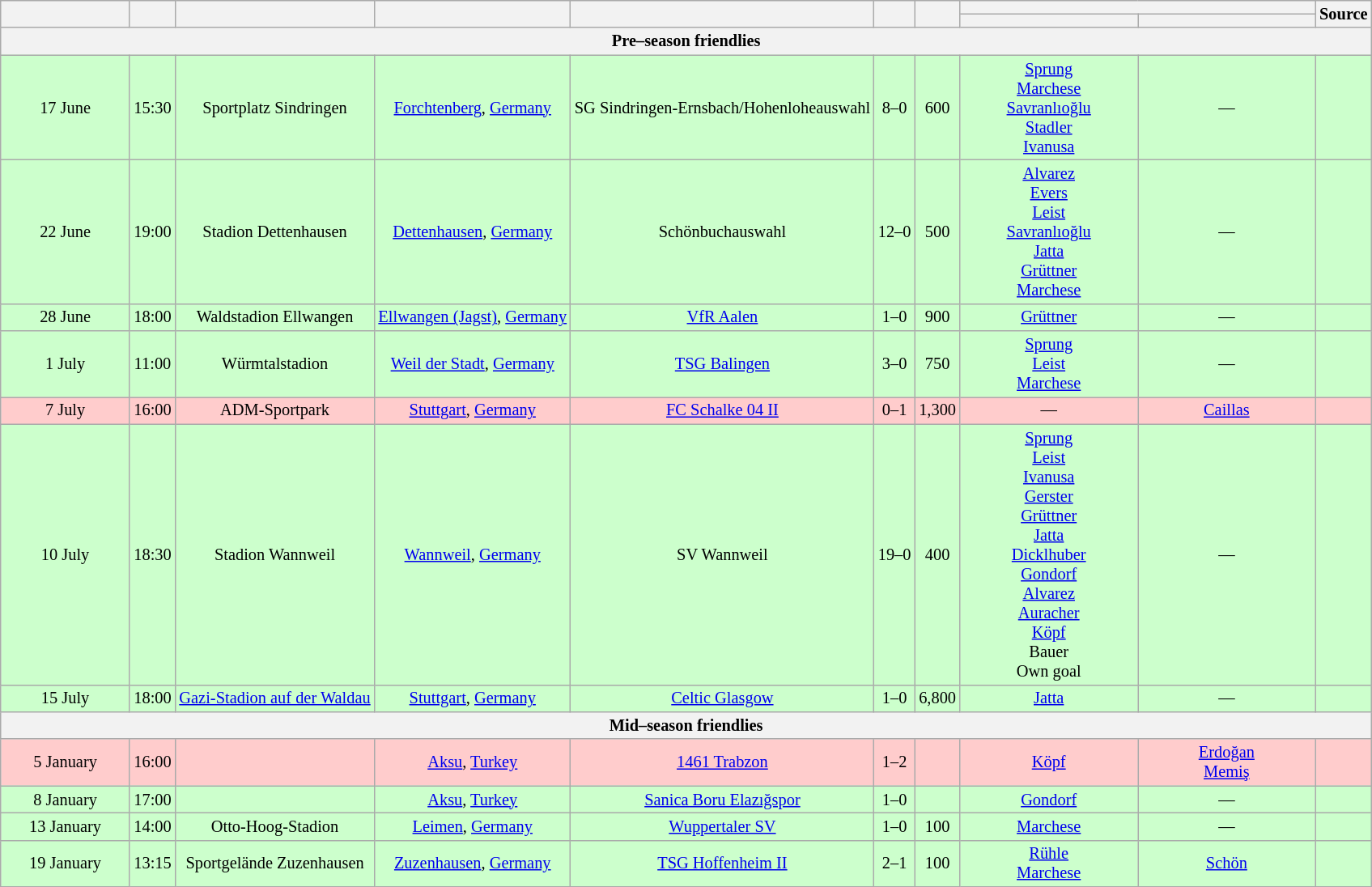<table class="wikitable" Style="text-align: center;font-size:85%">
<tr>
<th rowspan="2" style="width:100px"></th>
<th rowspan="2"></th>
<th rowspan="2"></th>
<th rowspan="2"></th>
<th rowspan="2"></th>
<th rowspan="2"></th>
<th rowspan="2"></th>
<th colspan="2"></th>
<th rowspan="2">Source</th>
</tr>
<tr>
<th style="width:140px"></th>
<th style="width:140px"></th>
</tr>
<tr>
<th colspan="10">Pre–season friendlies</th>
</tr>
<tr style="background:#cfc">
<td>17 June</td>
<td>15:30</td>
<td>Sportplatz Sindringen</td>
<td><a href='#'>Forchtenberg</a>, <a href='#'>Germany</a></td>
<td>SG Sindringen-Ernsbach/Hohenloheauswahl</td>
<td>8–0</td>
<td>600</td>
<td><a href='#'>Sprung</a>  <br> <a href='#'>Marchese</a>  <br> <a href='#'>Savranlıoğlu</a>  <br> <a href='#'>Stadler</a>  <br> <a href='#'>Ivanusa</a> </td>
<td>—</td>
<td></td>
</tr>
<tr style="background:#cfc">
<td>22 June</td>
<td>19:00</td>
<td>Stadion Dettenhausen</td>
<td><a href='#'>Dettenhausen</a>, <a href='#'>Germany</a></td>
<td>Schönbuchauswahl</td>
<td>12–0</td>
<td>500</td>
<td><a href='#'>Alvarez</a>  <br> <a href='#'>Evers</a>  <br> <a href='#'>Leist</a>  <br> <a href='#'>Savranlıoğlu</a>  <br> <a href='#'>Jatta</a>  <br> <a href='#'>Grüttner</a>  <br> <a href='#'>Marchese</a> </td>
<td>—</td>
<td></td>
</tr>
<tr style="background:#cfc">
<td>28 June</td>
<td>18:00</td>
<td>Waldstadion Ellwangen</td>
<td><a href='#'>Ellwangen (Jagst)</a>, <a href='#'>Germany</a></td>
<td><a href='#'>VfR Aalen</a></td>
<td>1–0</td>
<td>900</td>
<td><a href='#'>Grüttner</a> </td>
<td>—</td>
<td></td>
</tr>
<tr style="background:#cfc">
<td>1 July</td>
<td>11:00</td>
<td>Würmtalstadion</td>
<td><a href='#'>Weil der Stadt</a>, <a href='#'>Germany</a></td>
<td><a href='#'>TSG Balingen</a></td>
<td>3–0</td>
<td>750</td>
<td><a href='#'>Sprung</a>  <br> <a href='#'>Leist</a>  <br> <a href='#'>Marchese</a> </td>
<td>—</td>
<td></td>
</tr>
<tr style="background:#fcc">
<td>7 July</td>
<td>16:00</td>
<td>ADM-Sportpark</td>
<td><a href='#'>Stuttgart</a>, <a href='#'>Germany</a></td>
<td><a href='#'>FC Schalke 04 II</a></td>
<td>0–1</td>
<td>1,300</td>
<td>—</td>
<td><a href='#'>Caillas</a> </td>
<td></td>
</tr>
<tr style="background:#cfc">
<td>10 July</td>
<td>18:30</td>
<td>Stadion Wannweil</td>
<td><a href='#'>Wannweil</a>, <a href='#'>Germany</a></td>
<td>SV Wannweil</td>
<td>19–0</td>
<td>400</td>
<td><a href='#'>Sprung</a>  <br> <a href='#'>Leist</a>  <br> <a href='#'>Ivanusa</a>  <br> <a href='#'>Gerster</a>  <br> <a href='#'>Grüttner</a>  <br> <a href='#'>Jatta</a>  <br> <a href='#'>Dicklhuber</a>  <br> <a href='#'>Gondorf</a>  <br> <a href='#'>Alvarez</a>  <br> <a href='#'>Auracher</a>  <br> <a href='#'>Köpf</a>  <br> Bauer  <br> Own goal </td>
<td>—</td>
<td></td>
</tr>
<tr style="background:#cfc">
<td>15 July</td>
<td>18:00</td>
<td><a href='#'>Gazi-Stadion auf der Waldau</a></td>
<td><a href='#'>Stuttgart</a>, <a href='#'>Germany</a></td>
<td><a href='#'>Celtic Glasgow</a></td>
<td>1–0</td>
<td>6,800</td>
<td><a href='#'>Jatta</a> </td>
<td>—</td>
<td></td>
</tr>
<tr>
<th colspan="10">Mid–season friendlies</th>
</tr>
<tr style="background:#fcc">
<td>5 January</td>
<td>16:00</td>
<td></td>
<td><a href='#'>Aksu</a>, <a href='#'>Turkey</a></td>
<td><a href='#'>1461 Trabzon</a></td>
<td>1–2</td>
<td></td>
<td><a href='#'>Köpf</a> </td>
<td><a href='#'>Erdoğan</a>  <br> <a href='#'>Memiş</a> </td>
<td></td>
</tr>
<tr style="background:#cfc">
<td>8 January</td>
<td>17:00</td>
<td></td>
<td><a href='#'>Aksu</a>, <a href='#'>Turkey</a></td>
<td><a href='#'>Sanica Boru Elazığspor</a></td>
<td>1–0</td>
<td></td>
<td><a href='#'>Gondorf</a> </td>
<td>—</td>
<td></td>
</tr>
<tr style="background:#cfc">
<td>13 January</td>
<td>14:00</td>
<td>Otto-Hoog-Stadion</td>
<td><a href='#'>Leimen</a>, <a href='#'>Germany</a></td>
<td><a href='#'>Wuppertaler SV</a></td>
<td>1–0</td>
<td>100</td>
<td><a href='#'>Marchese</a> </td>
<td>—</td>
<td></td>
</tr>
<tr style="background:#cfc">
<td>19 January</td>
<td>13:15</td>
<td>Sportgelände Zuzenhausen</td>
<td><a href='#'>Zuzenhausen</a>, <a href='#'>Germany</a></td>
<td><a href='#'>TSG Hoffenheim II</a></td>
<td>2–1</td>
<td>100</td>
<td><a href='#'>Rühle</a>  <br> <a href='#'>Marchese</a> </td>
<td><a href='#'>Schön</a> </td>
<td></td>
</tr>
</table>
